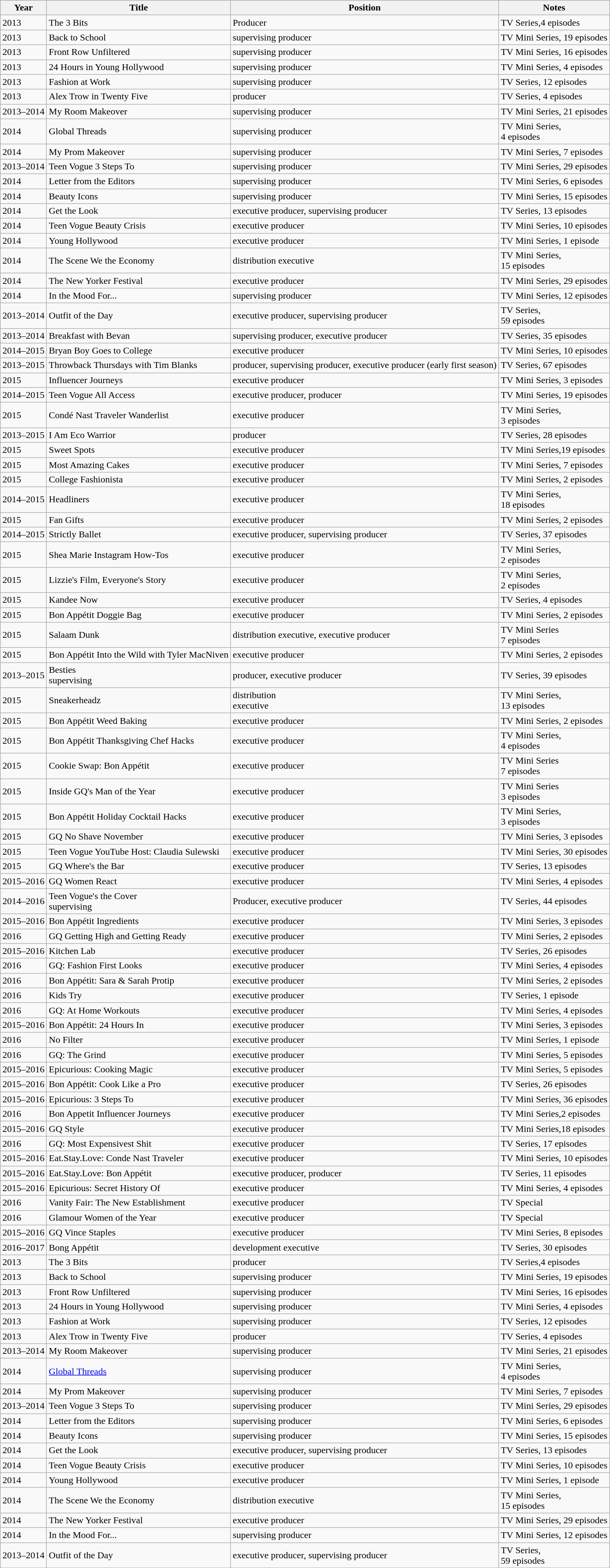<table class="wikitable">
<tr>
<th>Year</th>
<th>Title</th>
<th>Position</th>
<th>Notes</th>
</tr>
<tr>
<td>2013</td>
<td>The 3 Bits</td>
<td>Producer</td>
<td>TV Series,4 episodes</td>
</tr>
<tr>
<td>2013</td>
<td>Back to School</td>
<td>supervising producer</td>
<td>TV Mini Series, 19 episodes</td>
</tr>
<tr>
<td>2013</td>
<td>Front Row Unfiltered</td>
<td>supervising producer</td>
<td>TV Mini Series, 16 episodes</td>
</tr>
<tr>
<td>2013</td>
<td>24 Hours in Young Hollywood</td>
<td>supervising producer</td>
<td>TV Mini Series, 4 episodes</td>
</tr>
<tr>
<td>2013</td>
<td>Fashion at Work</td>
<td>supervising producer</td>
<td>TV Series, 12 episodes</td>
</tr>
<tr>
<td>2013</td>
<td>Alex Trow in Twenty Five</td>
<td>producer</td>
<td>TV Series, 4 episodes</td>
</tr>
<tr>
<td>2013–2014</td>
<td>My Room Makeover</td>
<td>supervising producer</td>
<td>TV Mini Series, 21 episodes</td>
</tr>
<tr>
<td>2014</td>
<td>Global Threads</td>
<td>supervising producer</td>
<td>TV Mini Series,<br>4 episodes</td>
</tr>
<tr>
<td>2014</td>
<td>My Prom Makeover</td>
<td>supervising producer</td>
<td>TV Mini Series, 7 episodes</td>
</tr>
<tr>
<td>2013–2014</td>
<td>Teen Vogue 3 Steps To</td>
<td>supervising producer</td>
<td>TV Mini Series, 29 episodes</td>
</tr>
<tr>
<td>2014</td>
<td>Letter from the Editors</td>
<td>supervising producer</td>
<td>TV Mini Series, 6 episodes</td>
</tr>
<tr>
<td>2014</td>
<td>Beauty Icons</td>
<td>supervising producer</td>
<td>TV Mini Series, 15 episodes</td>
</tr>
<tr>
<td>2014</td>
<td>Get the Look</td>
<td>executive producer, supervising producer</td>
<td>TV Series, 13 episodes</td>
</tr>
<tr>
<td>2014</td>
<td>Teen Vogue Beauty Crisis</td>
<td>executive producer</td>
<td>TV Mini Series, 10 episodes</td>
</tr>
<tr>
<td>2014</td>
<td>Young Hollywood</td>
<td>executive producer</td>
<td>TV Mini Series, 1 episode</td>
</tr>
<tr>
<td>2014</td>
<td>The Scene We the Economy</td>
<td>distribution executive</td>
<td>TV Mini Series,<br>15 episodes</td>
</tr>
<tr>
<td>2014</td>
<td>The New Yorker Festival</td>
<td>executive producer</td>
<td>TV Mini Series, 29 episodes</td>
</tr>
<tr>
<td>2014</td>
<td>In the Mood For...</td>
<td>supervising producer</td>
<td>TV Mini Series, 12 episodes</td>
</tr>
<tr>
<td>2013–2014</td>
<td>Outfit of the Day</td>
<td>executive producer, supervising producer</td>
<td>TV Series,<br>59 episodes</td>
</tr>
<tr>
<td>2013–2014</td>
<td>Breakfast with Bevan</td>
<td>supervising producer, executive producer</td>
<td>TV Series, 35 episodes</td>
</tr>
<tr>
<td>2014–2015</td>
<td>Bryan Boy Goes to College</td>
<td>executive producer</td>
<td>TV Mini Series, 10 episodes</td>
</tr>
<tr>
<td>2013–2015</td>
<td>Throwback Thursdays with Tim Blanks</td>
<td>producer, supervising producer, executive producer (early first season)</td>
<td>TV Series, 67 episodes</td>
</tr>
<tr>
<td>2015</td>
<td>Influencer Journeys</td>
<td>executive producer</td>
<td>TV Mini Series, 3 episodes</td>
</tr>
<tr>
<td>2014–2015</td>
<td>Teen Vogue All Access</td>
<td>executive producer, producer</td>
<td>TV Mini Series, 19 episodes</td>
</tr>
<tr>
<td>2015</td>
<td>Condé Nast Traveler Wanderlist</td>
<td>executive producer</td>
<td>TV Mini Series,<br>3 episodes</td>
</tr>
<tr>
<td>2013–2015</td>
<td>I Am Eco Warrior</td>
<td>producer</td>
<td>TV Series, 28 episodes</td>
</tr>
<tr>
<td>2015</td>
<td>Sweet Spots</td>
<td>executive producer</td>
<td>TV Mini Series,19 episodes</td>
</tr>
<tr>
<td>2015</td>
<td>Most Amazing Cakes</td>
<td>executive producer</td>
<td>TV Mini Series, 7 episodes</td>
</tr>
<tr>
<td>2015</td>
<td>College Fashionista</td>
<td>executive producer</td>
<td>TV Mini Series, 2 episodes</td>
</tr>
<tr>
<td>2014–2015</td>
<td>Headliners</td>
<td>executive producer</td>
<td>TV Mini Series,<br>18 episodes</td>
</tr>
<tr>
<td>2015</td>
<td>Fan Gifts</td>
<td>executive producer</td>
<td>TV Mini Series, 2 episodes</td>
</tr>
<tr>
<td>2014–2015</td>
<td>Strictly Ballet</td>
<td>executive producer, supervising producer</td>
<td>TV Series, 37 episodes</td>
</tr>
<tr>
<td>2015</td>
<td>Shea Marie Instagram How-Tos</td>
<td>executive producer</td>
<td>TV Mini Series,<br>2 episodes</td>
</tr>
<tr>
<td>2015</td>
<td>Lizzie's Film, Everyone's Story</td>
<td>executive producer</td>
<td>TV Mini Series,<br>2 episodes</td>
</tr>
<tr>
<td>2015</td>
<td>Kandee Now</td>
<td>executive producer</td>
<td>TV Series, 4 episodes</td>
</tr>
<tr>
<td>2015</td>
<td>Bon Appétit Doggie Bag</td>
<td>executive producer</td>
<td>TV Mini Series, 2 episodes</td>
</tr>
<tr>
<td>2015</td>
<td>Salaam Dunk</td>
<td>distribution executive, executive producer</td>
<td>TV Mini Series<br>7 episodes</td>
</tr>
<tr>
<td>2015</td>
<td>Bon Appétit Into the Wild with Tyler MacNiven</td>
<td>executive producer</td>
<td>TV Mini Series, 2 episodes</td>
</tr>
<tr>
<td>2013–2015</td>
<td>Besties<br>supervising</td>
<td>producer, executive producer</td>
<td>TV Series, 39 episodes</td>
</tr>
<tr>
<td>2015</td>
<td>Sneakerheadz</td>
<td>distribution<br>executive</td>
<td>TV Mini Series,<br>13 episodes</td>
</tr>
<tr>
<td>2015</td>
<td>Bon Appétit Weed Baking</td>
<td>executive producer</td>
<td>TV Mini Series, 2 episodes</td>
</tr>
<tr>
<td>2015</td>
<td>Bon Appétit Thanksgiving Chef Hacks</td>
<td>executive producer</td>
<td>TV Mini Series,<br>4 episodes</td>
</tr>
<tr>
<td>2015</td>
<td>Cookie Swap: Bon Appétit</td>
<td>executive producer</td>
<td>TV Mini Series<br>7 episodes</td>
</tr>
<tr>
<td>2015</td>
<td>Inside GQ's Man of the Year</td>
<td>executive producer</td>
<td>TV Mini Series<br>3 episodes</td>
</tr>
<tr>
<td>2015</td>
<td>Bon Appétit Holiday Cocktail Hacks</td>
<td>executive producer</td>
<td>TV Mini Series,<br>3 episodes</td>
</tr>
<tr>
<td>2015</td>
<td>GQ No Shave November</td>
<td>executive producer</td>
<td>TV Mini Series, 3 episodes</td>
</tr>
<tr>
<td>2015</td>
<td>Teen Vogue YouTube Host: Claudia Sulewski</td>
<td>executive producer</td>
<td>TV Mini Series, 30 episodes</td>
</tr>
<tr>
<td>2015</td>
<td>GQ Where's the Bar</td>
<td>executive producer</td>
<td>TV Series, 13 episodes</td>
</tr>
<tr>
<td>2015–2016</td>
<td>GQ Women React</td>
<td>executive producer</td>
<td>TV Mini Series, 4 episodes</td>
</tr>
<tr>
<td>2014–2016</td>
<td>Teen Vogue's the Cover<br>supervising</td>
<td>Producer, executive producer</td>
<td>TV Series, 44 episodes</td>
</tr>
<tr>
<td>2015–2016</td>
<td>Bon Appétit Ingredients</td>
<td>executive producer</td>
<td>TV Mini Series, 3 episodes</td>
</tr>
<tr>
<td>2016</td>
<td>GQ Getting High and Getting Ready</td>
<td>executive producer</td>
<td>TV Mini Series, 2 episodes</td>
</tr>
<tr>
<td>2015–2016</td>
<td>Kitchen Lab</td>
<td>executive producer</td>
<td>TV Series, 26 episodes</td>
</tr>
<tr>
<td>2016</td>
<td>GQ: Fashion First Looks</td>
<td>executive producer</td>
<td>TV Mini Series, 4 episodes</td>
</tr>
<tr>
<td>2016</td>
<td>Bon Appétit: Sara & Sarah Protip</td>
<td>executive producer</td>
<td>TV Mini Series, 2 episodes</td>
</tr>
<tr>
<td>2016</td>
<td>Kids Try</td>
<td>executive producer</td>
<td>TV Series, 1 episode</td>
</tr>
<tr>
<td>2016</td>
<td>GQ: At Home Workouts</td>
<td>executive producer</td>
<td>TV Mini Series, 4 episodes</td>
</tr>
<tr>
<td>2015–2016</td>
<td>Bon Appétit: 24 Hours In</td>
<td>executive producer</td>
<td>TV Mini Series, 3 episodes</td>
</tr>
<tr>
<td>2016</td>
<td>No Filter</td>
<td>executive producer</td>
<td>TV Mini Series,  1 episode</td>
</tr>
<tr>
<td>2016</td>
<td>GQ: The Grind</td>
<td>executive producer</td>
<td>TV Mini Series, 5 episodes</td>
</tr>
<tr>
<td>2015–2016</td>
<td>Epicurious: Cooking Magic</td>
<td>executive producer</td>
<td>TV Mini Series, 5 episodes</td>
</tr>
<tr>
<td>2015–2016</td>
<td>Bon Appétit: Cook Like a Pro</td>
<td>executive producer</td>
<td>TV Series, 26 episodes</td>
</tr>
<tr>
<td>2015–2016</td>
<td>Epicurious: 3 Steps To</td>
<td>executive producer</td>
<td>TV Mini Series, 36 episodes</td>
</tr>
<tr>
<td>2016</td>
<td>Bon Appetit Influencer Journeys</td>
<td>executive producer</td>
<td>TV Mini Series,2 episodes</td>
</tr>
<tr>
<td>2015–2016</td>
<td>GQ Style</td>
<td>executive producer</td>
<td>TV Mini Series,18 episodes</td>
</tr>
<tr>
<td>2016</td>
<td>GQ: Most Expensivest Shit</td>
<td>executive producer</td>
<td>TV Series, 17 episodes</td>
</tr>
<tr>
<td>2015–2016</td>
<td>Eat.Stay.Love: Conde Nast Traveler</td>
<td>executive producer</td>
<td>TV Mini Series, 10 episodes</td>
</tr>
<tr>
<td>2015–2016</td>
<td>Eat.Stay.Love: Bon Appétit</td>
<td>executive producer, producer</td>
<td>TV Series, 11 episodes</td>
</tr>
<tr>
<td>2015–2016</td>
<td>Epicurious: Secret History Of</td>
<td>executive producer</td>
<td>TV Mini Series, 4 episodes</td>
</tr>
<tr>
<td>2016</td>
<td>Vanity Fair: The New Establishment</td>
<td>executive producer</td>
<td>TV Special</td>
</tr>
<tr>
<td>2016</td>
<td>Glamour Women of the Year</td>
<td>executive producer</td>
<td>TV Special</td>
</tr>
<tr>
<td>2015–2016</td>
<td>GQ Vince Staples</td>
<td>executive producer</td>
<td>TV Mini Series, 8 episodes</td>
</tr>
<tr>
<td>2016–2017</td>
<td>Bong Appétit</td>
<td>development executive</td>
<td>TV Series, 30 episodes</td>
</tr>
<tr>
<td>2013</td>
<td>The 3 Bits</td>
<td>producer</td>
<td>TV Series,4 episodes</td>
</tr>
<tr>
<td>2013</td>
<td>Back to School</td>
<td>supervising producer</td>
<td>TV Mini Series, 19 episodes</td>
</tr>
<tr>
<td>2013</td>
<td>Front Row Unfiltered</td>
<td>supervising producer</td>
<td>TV Mini Series, 16 episodes</td>
</tr>
<tr>
<td>2013</td>
<td>24 Hours in Young Hollywood</td>
<td>supervising producer</td>
<td>TV Mini Series, 4 episodes</td>
</tr>
<tr>
<td>2013</td>
<td>Fashion at Work</td>
<td>supervising producer</td>
<td>TV Series, 12 episodes</td>
</tr>
<tr>
<td>2013</td>
<td>Alex Trow in Twenty Five</td>
<td>producer</td>
<td>TV Series, 4 episodes</td>
</tr>
<tr>
<td>2013–2014</td>
<td>My Room Makeover</td>
<td>supervising producer</td>
<td>TV Mini Series, 21 episodes</td>
</tr>
<tr>
<td>2014</td>
<td><a href='#'>Global Threads</a></td>
<td>supervising producer</td>
<td>TV Mini Series,<br>4 episodes</td>
</tr>
<tr>
<td>2014</td>
<td>My Prom Makeover</td>
<td>supervising producer</td>
<td>TV Mini Series, 7 episodes</td>
</tr>
<tr>
<td>2013–2014</td>
<td>Teen Vogue 3 Steps To</td>
<td>supervising producer</td>
<td>TV Mini Series, 29 episodes</td>
</tr>
<tr>
<td>2014</td>
<td>Letter from the Editors</td>
<td>supervising producer</td>
<td>TV Mini Series, 6 episodes</td>
</tr>
<tr>
<td>2014</td>
<td>Beauty Icons</td>
<td>supervising producer</td>
<td>TV Mini Series, 15 episodes</td>
</tr>
<tr>
<td>2014</td>
<td>Get the Look</td>
<td>executive producer, supervising producer</td>
<td>TV Series, 13 episodes</td>
</tr>
<tr>
<td>2014</td>
<td>Teen Vogue Beauty Crisis</td>
<td>executive producer</td>
<td>TV Mini Series, 10 episodes</td>
</tr>
<tr>
<td>2014</td>
<td>Young Hollywood</td>
<td>executive producer</td>
<td>TV Mini Series, 1 episode</td>
</tr>
<tr>
<td>2014</td>
<td>The Scene We the Economy</td>
<td>distribution executive</td>
<td>TV Mini Series,<br>15 episodes</td>
</tr>
<tr>
<td>2014</td>
<td>The New Yorker Festival</td>
<td>executive producer</td>
<td>TV Mini Series, 29 episodes</td>
</tr>
<tr>
<td>2014</td>
<td>In the Mood For...</td>
<td>supervising producer</td>
<td>TV Mini Series, 12 episodes</td>
</tr>
<tr>
<td>2013–2014</td>
<td>Outfit of the Day</td>
<td>executive producer, supervising producer</td>
<td>TV Series,<br>59 episodes</td>
</tr>
</table>
